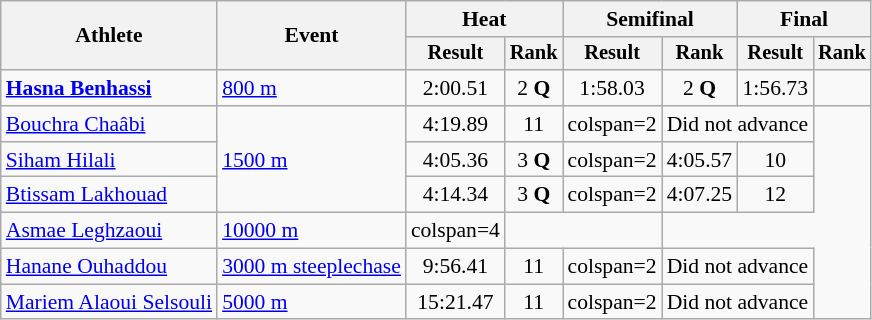<table class=wikitable style="font-size:90%">
<tr>
<th rowspan="2">Athlete</th>
<th rowspan="2">Event</th>
<th colspan="2">Heat</th>
<th colspan="2">Semifinal</th>
<th colspan="2">Final</th>
</tr>
<tr style="font-size:95%">
<th>Result</th>
<th>Rank</th>
<th>Result</th>
<th>Rank</th>
<th>Result</th>
<th>Rank</th>
</tr>
<tr align=center>
<td align=left><strong><a href='#'>Hasna Benhassi</a></strong></td>
<td align=left><a href='#'>800 m</a></td>
<td>2:00.51</td>
<td>2 <strong>Q</strong></td>
<td>1:58.03</td>
<td>2 <strong>Q</strong></td>
<td>1:56.73</td>
<td></td>
</tr>
<tr align=center>
<td align=left><a href='#'>Bouchra Chaâbi</a></td>
<td align=left rowspan=3><a href='#'>1500 m</a></td>
<td>4:19.89</td>
<td>11</td>
<td>colspan=2 </td>
<td colspan=2>Did not advance</td>
</tr>
<tr align=center>
<td align=left><a href='#'>Siham Hilali</a></td>
<td>4:05.36</td>
<td>3 <strong>Q</strong></td>
<td>colspan=2 </td>
<td>4:05.57</td>
<td>10</td>
</tr>
<tr align=center>
<td align=left><a href='#'>Btissam Lakhouad</a></td>
<td>4:14.34</td>
<td>3 <strong>Q</strong></td>
<td>colspan=2 </td>
<td>4:07.25</td>
<td>12</td>
</tr>
<tr align=center>
<td align=left><a href='#'>Asmae Leghzaoui</a></td>
<td align=left><a href='#'>10000 m</a></td>
<td>colspan=4 </td>
<td colspan=2></td>
</tr>
<tr align=center>
<td align=left><a href='#'>Hanane Ouhaddou</a></td>
<td align=left><a href='#'>3000 m steeplechase</a></td>
<td>9:56.41</td>
<td>11</td>
<td>colspan=2 </td>
<td colspan=2>Did not advance</td>
</tr>
<tr align=center>
<td align=left><a href='#'>Mariem Alaoui Selsouli</a></td>
<td align=left><a href='#'>5000 m</a></td>
<td>15:21.47</td>
<td>11</td>
<td>colspan=2 </td>
<td colspan=2>Did not advance</td>
</tr>
</table>
